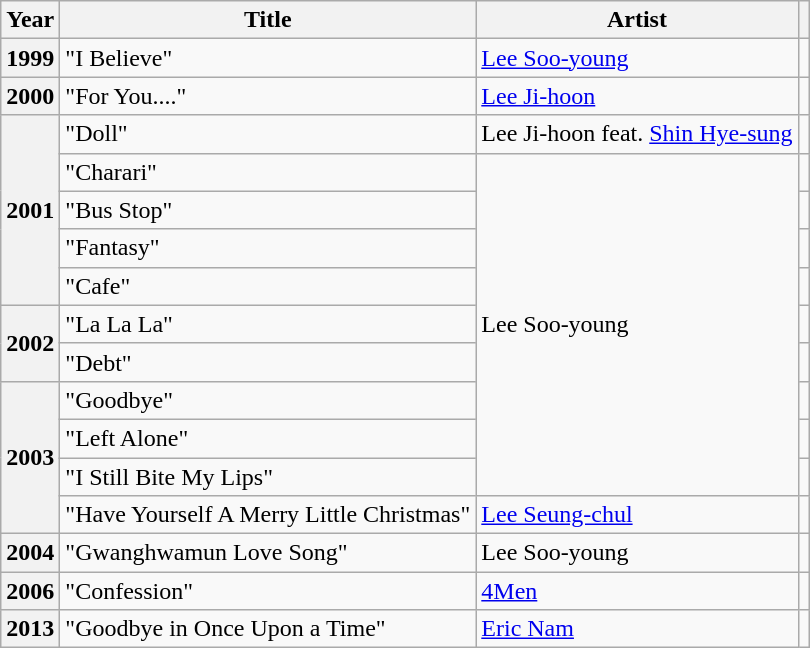<table class="wikitable plainrowheaders sortable">
<tr>
<th scope="col">Year</th>
<th scope="col">Title</th>
<th scope="col">Artist</th>
<th scope="col" class="unsortable"></th>
</tr>
<tr>
<th scope="row">1999</th>
<td>"I Believe"</td>
<td><a href='#'>Lee Soo-young</a></td>
<td style="text-align:center"></td>
</tr>
<tr>
<th scope="row">2000</th>
<td>"For You...."</td>
<td><a href='#'>Lee Ji-hoon</a></td>
<td style="text-align:center"></td>
</tr>
<tr>
<th scope="row" rowspan="5">2001</th>
<td>"Doll"</td>
<td>Lee Ji-hoon feat. <a href='#'>Shin Hye-sung</a></td>
<td style="text-align:center"></td>
</tr>
<tr>
<td>"Charari"</td>
<td rowspan="9">Lee Soo-young</td>
<td style="text-align:center"></td>
</tr>
<tr>
<td>"Bus Stop"</td>
<td style="text-align:center"></td>
</tr>
<tr>
<td>"Fantasy"</td>
<td style="text-align:center"></td>
</tr>
<tr>
<td>"Cafe"</td>
<td style="text-align:center"></td>
</tr>
<tr>
<th scope="row" rowspan="2">2002</th>
<td>"La La La"</td>
<td style="text-align:center"></td>
</tr>
<tr>
<td>"Debt"</td>
<td style="text-align:center"></td>
</tr>
<tr>
<th scope="row" rowspan="4">2003</th>
<td>"Goodbye"</td>
<td style="text-align:center"></td>
</tr>
<tr>
<td>"Left Alone"</td>
<td style="text-align:center"></td>
</tr>
<tr>
<td>"I Still Bite My Lips"</td>
<td style="text-align:center"></td>
</tr>
<tr>
<td>"Have Yourself A Merry Little Christmas"</td>
<td><a href='#'>Lee Seung-chul</a></td>
<td style="text-align:center"></td>
</tr>
<tr>
<th scope="row">2004</th>
<td>"Gwanghwamun Love Song"</td>
<td>Lee Soo-young</td>
<td style="text-align:center"></td>
</tr>
<tr>
<th scope="row">2006</th>
<td>"Confession"</td>
<td><a href='#'>4Men</a></td>
<td style="text-align:center"></td>
</tr>
<tr>
<th scope="row">2013</th>
<td>"Goodbye in Once Upon a Time"</td>
<td><a href='#'>Eric Nam</a></td>
<td style="text-align:center"></td>
</tr>
</table>
